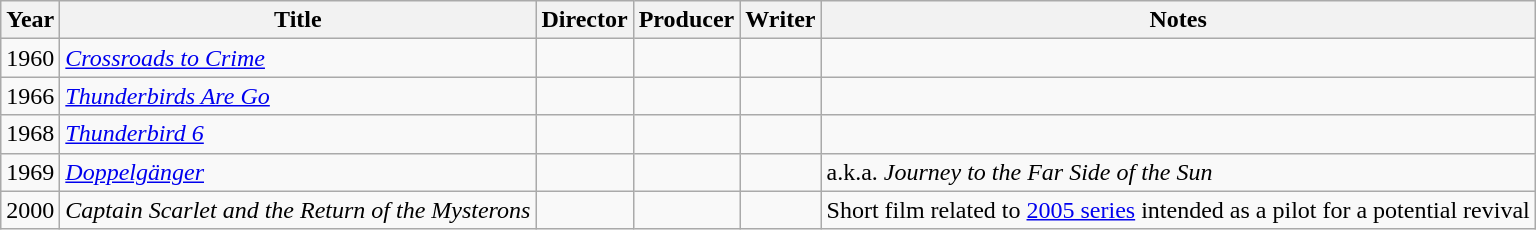<table class="wikitable sortable">
<tr>
<th>Year</th>
<th>Title</th>
<th>Director</th>
<th>Producer</th>
<th>Writer</th>
<th>Notes</th>
</tr>
<tr>
<td>1960</td>
<td><em><a href='#'>Crossroads to Crime</a></em></td>
<td></td>
<td></td>
<td></td>
<td></td>
</tr>
<tr>
<td>1966</td>
<td><em><a href='#'>Thunderbirds Are Go</a></em></td>
<td></td>
<td></td>
<td></td>
<td></td>
</tr>
<tr>
<td>1968</td>
<td><em><a href='#'>Thunderbird 6</a></em></td>
<td></td>
<td></td>
<td></td>
<td></td>
</tr>
<tr>
<td>1969</td>
<td><em><a href='#'>Doppelgänger</a></em></td>
<td></td>
<td></td>
<td></td>
<td>a.k.a. <em>Journey to the Far Side of the Sun</em></td>
</tr>
<tr>
<td>2000</td>
<td><em>Captain Scarlet and the Return of the Mysterons</em></td>
<td></td>
<td></td>
<td></td>
<td>Short film related to <a href='#'>2005 series</a> intended as a pilot for a potential revival</td>
</tr>
</table>
